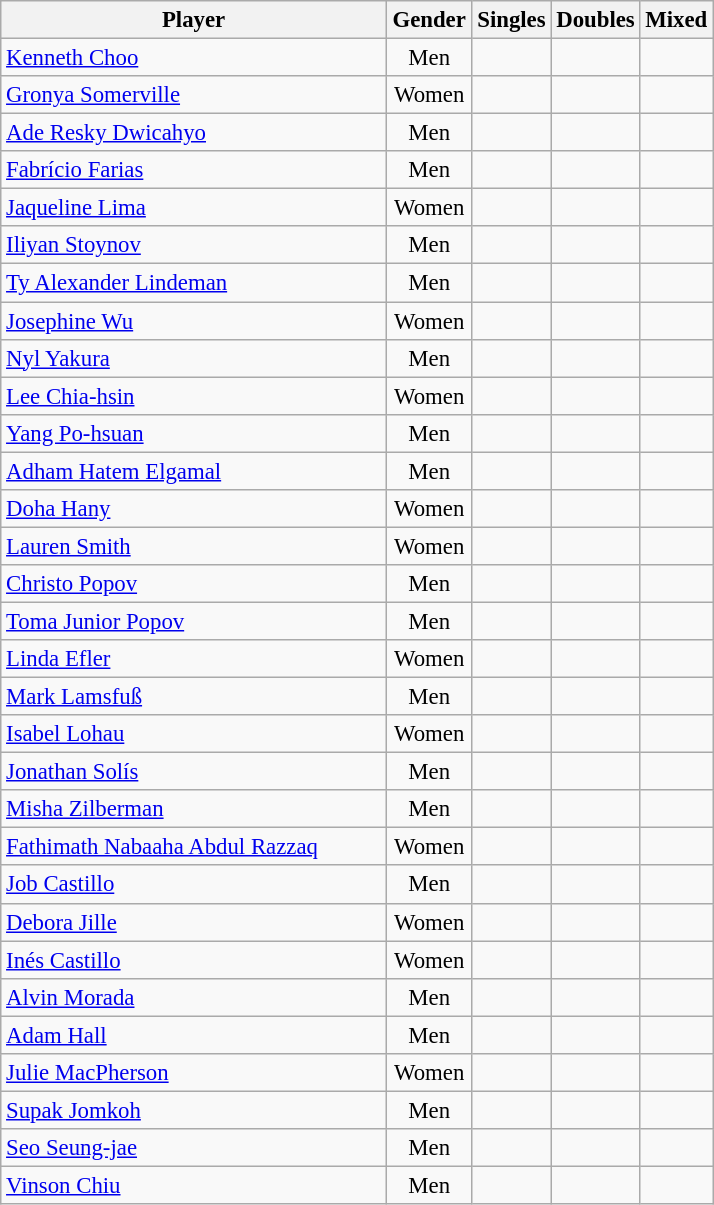<table class="sortable wikitable" style="font-size:95%; text-align:center">
<tr>
<th width="250">Player</th>
<th width="50">Gender</th>
<th>Singles</th>
<th>Doubles</th>
<th>Mixed</th>
</tr>
<tr>
<td align="left"> <a href='#'>Kenneth Choo</a></td>
<td>Men</td>
<td></td>
<td></td>
<td></td>
</tr>
<tr>
<td align="left"> <a href='#'>Gronya Somerville</a></td>
<td>Women</td>
<td></td>
<td></td>
<td></td>
</tr>
<tr>
<td align="left"> <a href='#'>Ade Resky Dwicahyo</a></td>
<td>Men</td>
<td></td>
<td></td>
<td></td>
</tr>
<tr>
<td align="left"> <a href='#'>Fabrício Farias</a></td>
<td>Men</td>
<td></td>
<td></td>
<td></td>
</tr>
<tr>
<td align="left"> <a href='#'>Jaqueline Lima</a></td>
<td>Women</td>
<td></td>
<td></td>
<td></td>
</tr>
<tr>
<td align="left"> <a href='#'>Iliyan Stoynov</a></td>
<td>Men</td>
<td></td>
<td></td>
<td></td>
</tr>
<tr>
<td align="left"> <a href='#'>Ty Alexander Lindeman</a></td>
<td>Men</td>
<td></td>
<td></td>
<td></td>
</tr>
<tr>
<td align="left"> <a href='#'>Josephine Wu</a></td>
<td>Women</td>
<td></td>
<td></td>
<td></td>
</tr>
<tr>
<td align="left"> <a href='#'>Nyl Yakura</a></td>
<td>Men</td>
<td></td>
<td></td>
<td></td>
</tr>
<tr>
<td align="left"> <a href='#'>Lee Chia-hsin</a></td>
<td>Women</td>
<td></td>
<td></td>
<td></td>
</tr>
<tr>
<td align="left"> <a href='#'>Yang Po-hsuan</a></td>
<td>Men</td>
<td></td>
<td></td>
<td></td>
</tr>
<tr>
<td align="left"> <a href='#'>Adham Hatem Elgamal</a></td>
<td>Men</td>
<td></td>
<td></td>
<td></td>
</tr>
<tr>
<td align="left"> <a href='#'>Doha Hany</a></td>
<td>Women</td>
<td></td>
<td></td>
<td></td>
</tr>
<tr>
<td align="left"> <a href='#'>Lauren Smith</a></td>
<td>Women</td>
<td></td>
<td></td>
<td></td>
</tr>
<tr>
<td align="left"> <a href='#'>Christo Popov</a></td>
<td>Men</td>
<td></td>
<td></td>
<td></td>
</tr>
<tr>
<td align="left"> <a href='#'>Toma Junior Popov</a></td>
<td>Men</td>
<td></td>
<td></td>
<td></td>
</tr>
<tr>
<td align="left"> <a href='#'>Linda Efler</a></td>
<td>Women</td>
<td></td>
<td></td>
<td></td>
</tr>
<tr>
<td align="left"> <a href='#'>Mark Lamsfuß</a></td>
<td>Men</td>
<td></td>
<td></td>
<td></td>
</tr>
<tr>
<td align="left"> <a href='#'>Isabel Lohau</a></td>
<td>Women</td>
<td></td>
<td></td>
<td></td>
</tr>
<tr>
<td align="left"> <a href='#'>Jonathan Solís</a></td>
<td>Men</td>
<td></td>
<td></td>
<td></td>
</tr>
<tr>
<td align="left"> <a href='#'>Misha Zilberman</a></td>
<td>Men</td>
<td></td>
<td></td>
<td></td>
</tr>
<tr>
<td align="left"> <a href='#'>Fathimath Nabaaha Abdul Razzaq</a></td>
<td>Women</td>
<td></td>
<td></td>
<td></td>
</tr>
<tr>
<td align="left"> <a href='#'>Job Castillo</a></td>
<td>Men</td>
<td></td>
<td></td>
<td></td>
</tr>
<tr>
<td align="left"> <a href='#'>Debora Jille</a></td>
<td>Women</td>
<td></td>
<td></td>
<td></td>
</tr>
<tr>
<td align="left"> <a href='#'>Inés Castillo</a></td>
<td>Women</td>
<td></td>
<td></td>
<td></td>
</tr>
<tr>
<td align="left"> <a href='#'>Alvin Morada</a></td>
<td>Men</td>
<td></td>
<td></td>
<td></td>
</tr>
<tr>
<td align="left"> <a href='#'>Adam Hall</a></td>
<td>Men</td>
<td></td>
<td></td>
<td></td>
</tr>
<tr>
<td align="left"> <a href='#'>Julie MacPherson</a></td>
<td>Women</td>
<td></td>
<td></td>
<td></td>
</tr>
<tr>
<td align="left"> <a href='#'>Supak Jomkoh</a></td>
<td>Men</td>
<td></td>
<td></td>
<td></td>
</tr>
<tr>
<td align="left"> <a href='#'>Seo Seung-jae</a></td>
<td>Men</td>
<td></td>
<td></td>
<td></td>
</tr>
<tr>
<td align="left"> <a href='#'>Vinson Chiu</a></td>
<td>Men</td>
<td></td>
<td></td>
<td></td>
</tr>
</table>
